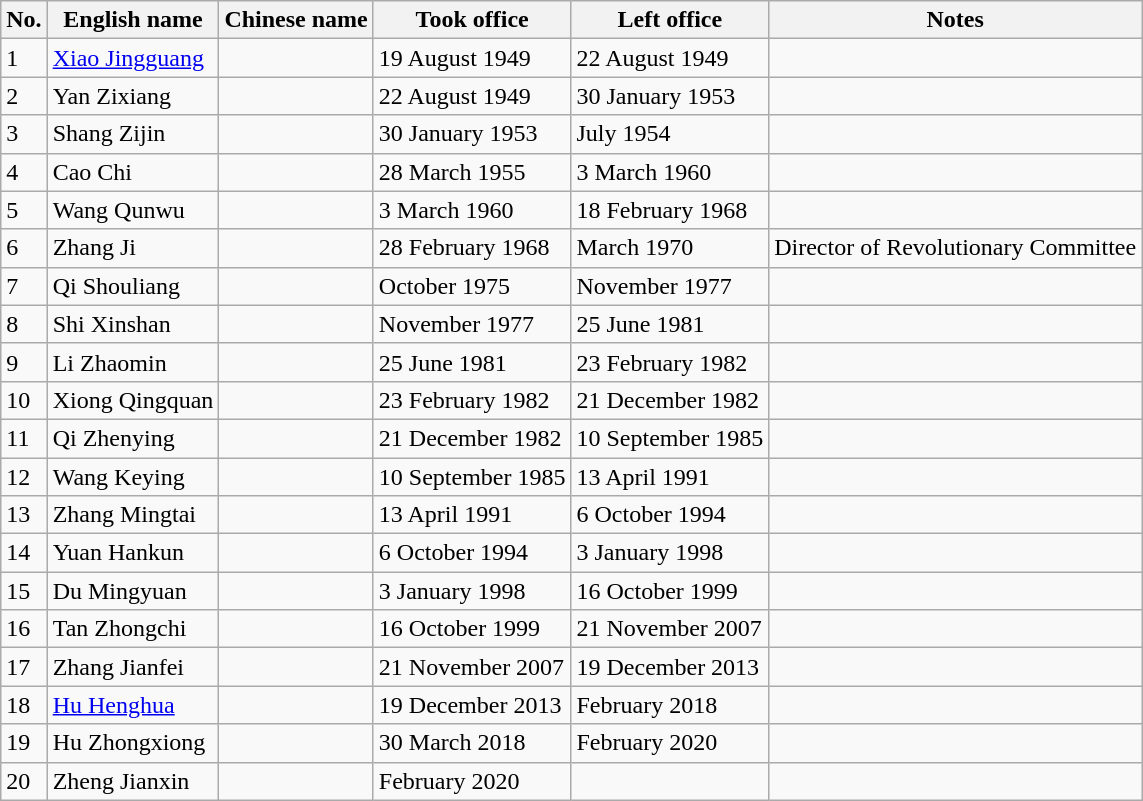<table class="wikitable">
<tr>
<th>No.</th>
<th>English name</th>
<th>Chinese name</th>
<th>Took office</th>
<th>Left office</th>
<th>Notes</th>
</tr>
<tr>
<td>1</td>
<td><a href='#'>Xiao Jingguang</a></td>
<td></td>
<td>19 August 1949</td>
<td>22 August 1949</td>
<td></td>
</tr>
<tr>
<td>2</td>
<td>Yan Zixiang</td>
<td></td>
<td>22 August 1949</td>
<td>30 January 1953</td>
<td></td>
</tr>
<tr>
<td>3</td>
<td>Shang Zijin</td>
<td></td>
<td>30 January 1953</td>
<td>July 1954</td>
<td></td>
</tr>
<tr>
<td>4</td>
<td>Cao Chi</td>
<td></td>
<td>28 March 1955</td>
<td>3 March 1960</td>
<td></td>
</tr>
<tr>
<td>5</td>
<td>Wang Qunwu</td>
<td></td>
<td>3 March 1960</td>
<td>18 February 1968</td>
<td></td>
</tr>
<tr>
<td>6</td>
<td>Zhang Ji</td>
<td></td>
<td>28 February 1968</td>
<td>March 1970</td>
<td>Director of Revolutionary Committee</td>
</tr>
<tr>
<td>7</td>
<td>Qi Shouliang</td>
<td></td>
<td>October 1975</td>
<td>November 1977</td>
<td></td>
</tr>
<tr>
<td>8</td>
<td>Shi Xinshan</td>
<td></td>
<td>November 1977</td>
<td>25 June 1981</td>
<td></td>
</tr>
<tr>
<td>9</td>
<td>Li Zhaomin</td>
<td></td>
<td>25 June 1981</td>
<td>23 February 1982</td>
<td></td>
</tr>
<tr>
<td>10</td>
<td>Xiong Qingquan</td>
<td></td>
<td>23 February 1982</td>
<td>21 December 1982</td>
<td></td>
</tr>
<tr>
<td>11</td>
<td>Qi Zhenying</td>
<td></td>
<td>21 December 1982</td>
<td>10 September 1985</td>
<td></td>
</tr>
<tr>
<td>12</td>
<td>Wang Keying</td>
<td></td>
<td>10 September 1985</td>
<td>13 April 1991</td>
<td></td>
</tr>
<tr>
<td>13</td>
<td>Zhang Mingtai</td>
<td></td>
<td>13 April 1991</td>
<td>6 October 1994</td>
<td></td>
</tr>
<tr>
<td>14</td>
<td>Yuan Hankun</td>
<td></td>
<td>6 October 1994</td>
<td>3 January 1998</td>
<td></td>
</tr>
<tr>
<td>15</td>
<td>Du Mingyuan</td>
<td></td>
<td>3 January 1998</td>
<td>16 October 1999</td>
<td></td>
</tr>
<tr>
<td>16</td>
<td>Tan Zhongchi</td>
<td></td>
<td>16 October 1999</td>
<td>21 November 2007</td>
<td></td>
</tr>
<tr>
<td>17</td>
<td>Zhang Jianfei</td>
<td></td>
<td>21 November 2007</td>
<td>19 December 2013</td>
<td></td>
</tr>
<tr>
<td>18</td>
<td><a href='#'>Hu Henghua</a></td>
<td></td>
<td>19 December 2013</td>
<td>February 2018</td>
<td></td>
</tr>
<tr>
<td>19</td>
<td>Hu Zhongxiong</td>
<td></td>
<td>30 March 2018</td>
<td>February 2020</td>
<td></td>
</tr>
<tr>
<td>20</td>
<td>Zheng Jianxin</td>
<td></td>
<td>February 2020</td>
<td></td>
<td></td>
</tr>
</table>
